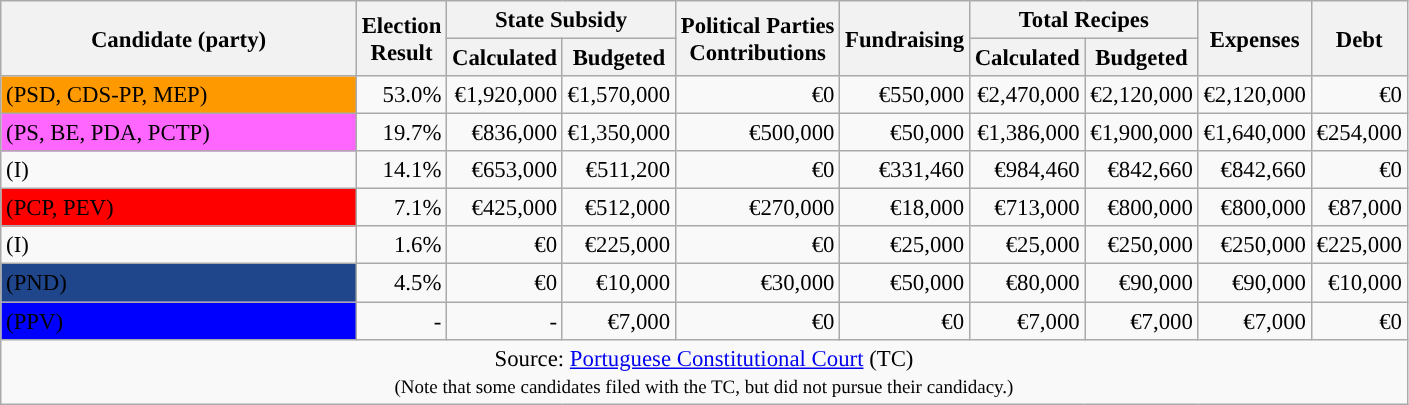<table class="wikitable sortable" style="font-size:95%">
<tr>
<th rowspan=2>Candidate (party)</th>
<th rowspan=2>Election<br>Result</th>
<th colspan="2">State Subsidy</th>
<th rowspan=2>Political Parties<br>Contributions</th>
<th rowspan=2>Fundraising</th>
<th colspan="2">Total Recipes</th>
<th rowspan=2>Expenses</th>
<th rowspan=2>Debt</th>
</tr>
<tr>
<th>Calculated</th>
<th>Budgeted</th>
<th>Calculated</th>
<th>Budgeted</th>
</tr>
<tr>
<td class="unsortable" style="background:#FF9900" width="230px"><span> (PSD, CDS-PP, MEP)</span></td>
<td align=right>53.0%</td>
<td align=right>€1,920,000</td>
<td align=right>€1,570,000</td>
<td align=right>€0</td>
<td align=right>€550,000</td>
<td align=right>€2,470,000</td>
<td align=right>€2,120,000</td>
<td align=right>€2,120,000</td>
<td align=right>€0</td>
</tr>
<tr>
<td class="unsortable" style="background:#FF66FF" width="230px"><span> (PS, BE, PDA, PCTP)</span></td>
<td align=right>19.7%</td>
<td align=right>€836,000</td>
<td align=right>€1,350,000</td>
<td align=right>€500,000</td>
<td align=right>€50,000</td>
<td align=right>€1,386,000</td>
<td align=right>€1,900,000</td>
<td align=right>€1,640,000</td>
<td align=right>€254,000</td>
</tr>
<tr>
<td class="unsortable" style="background:"><span> (I)</span></td>
<td align=right>14.1%</td>
<td align=right>€653,000</td>
<td align=right>€511,200</td>
<td align=right>€0</td>
<td align=right>€331,460</td>
<td align=right>€984,460</td>
<td align=right>€842,660</td>
<td align=right>€842,660</td>
<td align=right>€0</td>
</tr>
<tr>
<td class="unsortable" style="background:red" width="230px"><span> (PCP, PEV)</span></td>
<td align=right>7.1%</td>
<td align=right>€425,000</td>
<td align=right>€512,000</td>
<td align=right>€270,000</td>
<td align=right>€18,000</td>
<td align=right>€713,000</td>
<td align=right>€800,000</td>
<td align=right>€800,000</td>
<td align=right>€87,000</td>
</tr>
<tr>
<td class="unsortable" style="background:"><span> (I)</span></td>
<td align=right>1.6%</td>
<td align=right>€0</td>
<td align=right>€225,000</td>
<td align=right>€0</td>
<td align=right>€25,000</td>
<td align=right>€25,000</td>
<td align=right>€250,000</td>
<td align=right>€250,000</td>
<td align=right>€225,000</td>
</tr>
<tr>
<td class="unsortable" style="background:#1F468B" width="230px"><span> (PND)</span></td>
<td align=right>4.5%</td>
<td align=right>€0</td>
<td align=right>€10,000</td>
<td align=right>€30,000</td>
<td align=right>€50,000</td>
<td align=right>€80,000</td>
<td align=right>€90,000</td>
<td align=right>€90,000</td>
<td align=right>€10,000</td>
</tr>
<tr>
<td class="unsortable" style="background:blue" width="230px"><span> (PPV)</span></td>
<td align=right>-</td>
<td align=right>-</td>
<td align=right>€7,000</td>
<td align=right>€0</td>
<td align=right>€0</td>
<td align=right>€7,000</td>
<td align=right>€7,000</td>
<td align=right>€7,000</td>
<td align=right>€0</td>
</tr>
<tr style="text-align:center;" class="sortbottom">
<td colspan="10">Source: <a href='#'>Portuguese Constitutional Court</a> (TC)<br><small>(Note that some candidates filed with the TC, but did not pursue their candidacy.)</small></td>
</tr>
</table>
